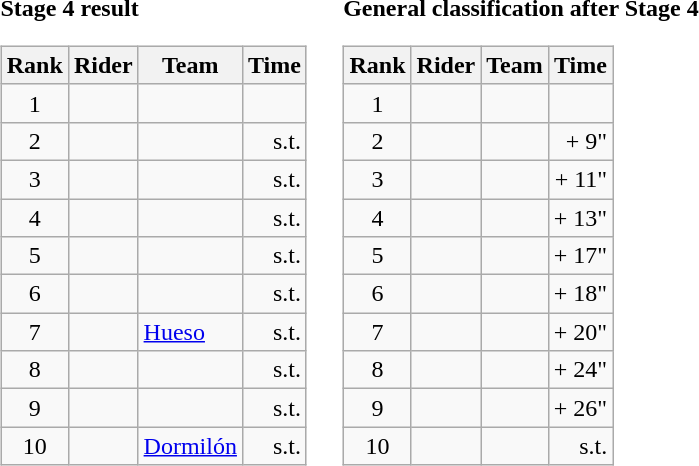<table>
<tr>
<td><strong>Stage 4 result</strong><br><table class="wikitable">
<tr>
<th scope="col">Rank</th>
<th scope="col">Rider</th>
<th scope="col">Team</th>
<th scope="col">Time</th>
</tr>
<tr>
<td style="text-align:center;">1</td>
<td></td>
<td></td>
<td style="text-align:right;"></td>
</tr>
<tr>
<td style="text-align:center;">2</td>
<td></td>
<td></td>
<td style="text-align:right;">s.t.</td>
</tr>
<tr>
<td style="text-align:center;">3</td>
<td></td>
<td></td>
<td style="text-align:right;">s.t.</td>
</tr>
<tr>
<td style="text-align:center;">4</td>
<td></td>
<td></td>
<td style="text-align:right;">s.t.</td>
</tr>
<tr>
<td style="text-align:center;">5</td>
<td></td>
<td></td>
<td style="text-align:right;">s.t.</td>
</tr>
<tr>
<td style="text-align:center;">6</td>
<td></td>
<td></td>
<td style="text-align:right;">s.t.</td>
</tr>
<tr>
<td style="text-align:center;">7</td>
<td></td>
<td><a href='#'>Hueso</a></td>
<td style="text-align:right;">s.t.</td>
</tr>
<tr>
<td style="text-align:center;">8</td>
<td></td>
<td></td>
<td style="text-align:right;">s.t.</td>
</tr>
<tr>
<td style="text-align:center;">9</td>
<td></td>
<td></td>
<td style="text-align:right;">s.t.</td>
</tr>
<tr>
<td style="text-align:center;">10</td>
<td></td>
<td><a href='#'> Dormilón</a></td>
<td style="text-align:right;">s.t.</td>
</tr>
</table>
</td>
<td></td>
<td><strong>General classification after Stage 4</strong><br><table class="wikitable">
<tr>
<th scope="col">Rank</th>
<th scope="col">Rider</th>
<th scope="col">Team</th>
<th scope="col">Time</th>
</tr>
<tr>
<td style="text-align:center;">1</td>
<td></td>
<td></td>
<td style="text-align:right;"></td>
</tr>
<tr>
<td style="text-align:center;">2</td>
<td></td>
<td></td>
<td style="text-align:right;">+ 9"</td>
</tr>
<tr>
<td style="text-align:center;">3</td>
<td></td>
<td></td>
<td style="text-align:right;">+ 11"</td>
</tr>
<tr>
<td style="text-align:center;">4</td>
<td></td>
<td></td>
<td style="text-align:right;">+ 13"</td>
</tr>
<tr>
<td style="text-align:center;">5</td>
<td></td>
<td></td>
<td style="text-align:right;">+ 17"</td>
</tr>
<tr>
<td style="text-align:center;">6</td>
<td></td>
<td></td>
<td style="text-align:right;">+ 18"</td>
</tr>
<tr>
<td style="text-align:center;">7</td>
<td></td>
<td></td>
<td style="text-align:right;">+ 20"</td>
</tr>
<tr>
<td style="text-align:center;">8</td>
<td></td>
<td></td>
<td style="text-align:right;">+ 24"</td>
</tr>
<tr>
<td style="text-align:center;">9</td>
<td></td>
<td></td>
<td style="text-align:right;">+ 26"</td>
</tr>
<tr>
<td style="text-align:center;">10</td>
<td></td>
<td></td>
<td style="text-align:right;">s.t.</td>
</tr>
</table>
</td>
</tr>
</table>
